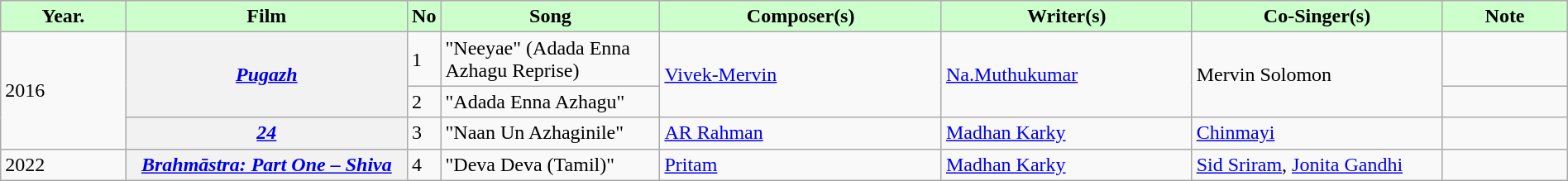<table class="wikitable plainrowheaders" style="width:100%;" textcolor:#000;">
<tr style="background:#cfc; text-align:center;">
<td scope="col" style="width:8%;"><strong>Year.</strong></td>
<td scope="col" style="width:18%;"><strong>Film</strong></td>
<td scope="col" style="width:2%;"><strong>No</strong></td>
<td scope="col" style="width:14%;"><strong>Song</strong></td>
<td scope="col" style="width:18%;"><strong>Composer(s)</strong></td>
<td scope="col" style="width:16%;"><strong>Writer(s)</strong></td>
<td scope="col" style="width:16%;"><strong>Co-Singer(s)</strong></td>
<td scope="col" style="width:8%;"><strong>Note</strong></td>
</tr>
<tr>
<td rowspan="3">2016</td>
<th scope="row" rowspan="2"><em><a href='#'>Pugazh</a></em></th>
<td>1</td>
<td>"Neeyae" (Adada Enna Azhagu Reprise)</td>
<td rowspan="2"><a href='#'>Vivek-Mervin</a></td>
<td rowspan="2"><a href='#'>Na.Muthukumar</a></td>
<td rowspan="2">Mervin Solomon</td>
<td></td>
</tr>
<tr>
<td>2</td>
<td>"Adada Enna Azhagu"</td>
<td></td>
</tr>
<tr>
<th scope="row"><em><a href='#'>24</a></em></th>
<td>3</td>
<td>"Naan Un Azhaginile"</td>
<td><a href='#'>AR Rahman</a></td>
<td><a href='#'>Madhan Karky</a></td>
<td><a href='#'>Chinmayi</a></td>
<td></td>
</tr>
<tr>
<td>2022</td>
<th scope="row"><em><a href='#'>Brahmāstra: Part One – Shiva</a></em></th>
<td>4</td>
<td>"Deva Deva (Tamil)"</td>
<td><a href='#'>Pritam</a></td>
<td><a href='#'>Madhan Karky</a></td>
<td><a href='#'>Sid Sriram</a>, <a href='#'>Jonita Gandhi</a></td>
<td></td>
</tr>
</table>
